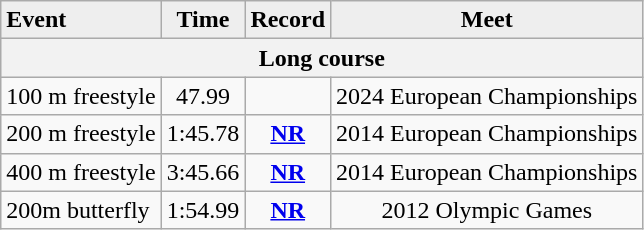<table class="wikitable">
<tr style="background:#eee;">
<td><strong>Event</strong></td>
<td style="text-align:center;"><strong>Time</strong></td>
<td style="text-align:center;"><strong>Record</strong></td>
<td style="text-align:center;"><strong>Meet</strong></td>
</tr>
<tr style="background:#eee;">
<th colspan="4">Long course</th>
</tr>
<tr>
<td>100 m freestyle</td>
<td style="text-align:center;">47.99</td>
<td style="text-align:center;"></td>
<td style="text-align:center;">2024 European Championships</td>
</tr>
<tr>
<td>200 m freestyle</td>
<td style="text-align:center;">1:45.78</td>
<td style="text-align:center;"><strong><a href='#'>NR</a></strong></td>
<td style="text-align:center;">2014 European Championships</td>
</tr>
<tr>
<td>400 m freestyle</td>
<td style="text-align:center;">3:45.66</td>
<td style="text-align:center;"><strong><a href='#'>NR</a></strong></td>
<td style="text-align:center;">2014 European Championships</td>
</tr>
<tr>
<td>200m butterfly</td>
<td style="text-align:center;">1:54.99</td>
<td style="text-align:center;"><strong><a href='#'>NR</a></strong></td>
<td style="text-align:center;">2012 Olympic Games</td>
</tr>
</table>
